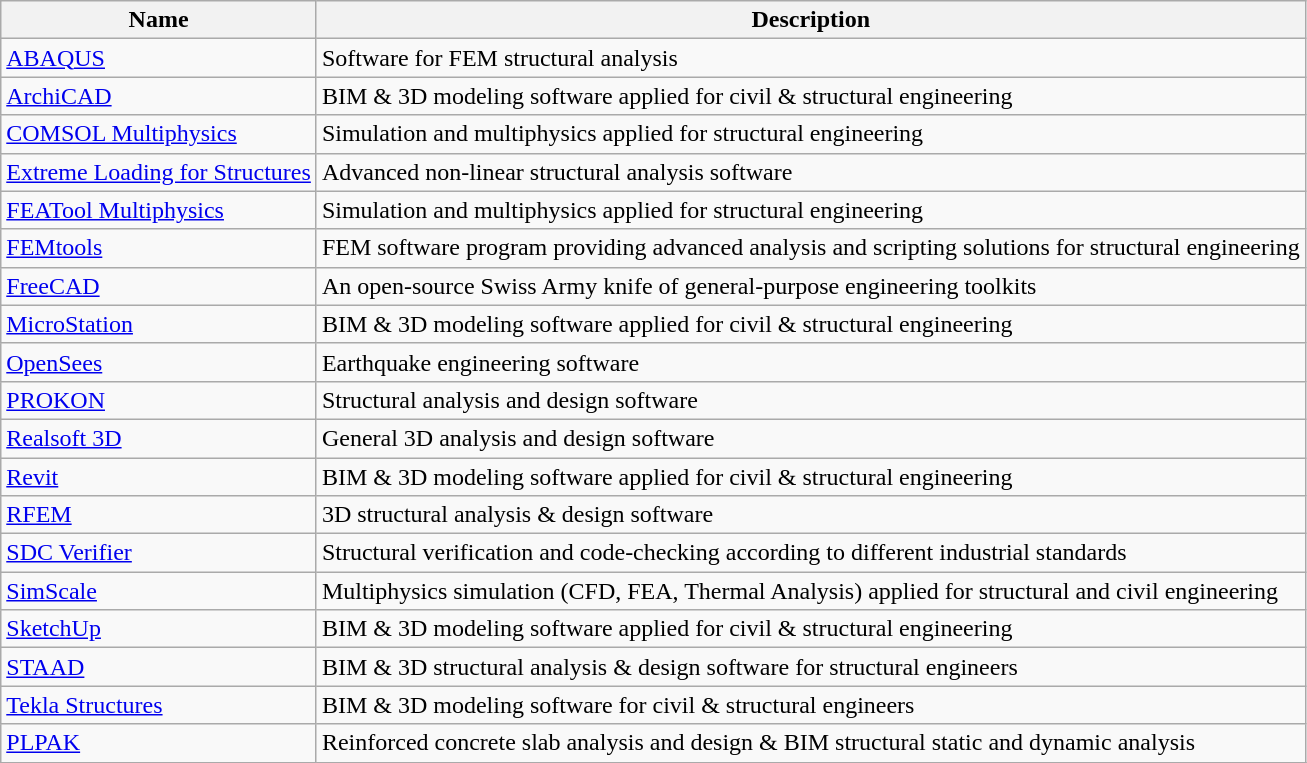<table class="wikitable">
<tr>
<th>Name</th>
<th>Description</th>
</tr>
<tr>
<td><a href='#'>ABAQUS</a></td>
<td>Software for FEM structural analysis</td>
</tr>
<tr>
<td><a href='#'>ArchiCAD</a></td>
<td>BIM & 3D modeling software applied for civil & structural engineering</td>
</tr>
<tr>
<td><a href='#'>COMSOL Multiphysics</a></td>
<td>Simulation and multiphysics applied for structural engineering</td>
</tr>
<tr>
<td><a href='#'>Extreme Loading for Structures</a></td>
<td>Advanced non-linear structural analysis software</td>
</tr>
<tr>
<td><a href='#'>FEATool Multiphysics</a></td>
<td>Simulation and multiphysics applied for structural engineering</td>
</tr>
<tr>
<td><a href='#'>FEMtools</a></td>
<td>FEM software program providing advanced analysis and scripting solutions for structural engineering</td>
</tr>
<tr>
<td><a href='#'>FreeCAD</a></td>
<td>An open-source Swiss Army knife of general-purpose engineering toolkits</td>
</tr>
<tr>
<td><a href='#'>MicroStation</a></td>
<td>BIM & 3D modeling software applied for civil & structural engineering</td>
</tr>
<tr>
<td><a href='#'>OpenSees</a></td>
<td>Earthquake engineering software</td>
</tr>
<tr>
<td><a href='#'>PROKON</a></td>
<td>Structural analysis and design software</td>
</tr>
<tr>
<td><a href='#'>Realsoft 3D</a></td>
<td>General 3D analysis and design software</td>
</tr>
<tr>
<td><a href='#'>Revit</a></td>
<td>BIM & 3D modeling software applied for civil & structural engineering</td>
</tr>
<tr>
<td><a href='#'>RFEM</a></td>
<td>3D structural analysis & design software</td>
</tr>
<tr>
<td><a href='#'>SDC Verifier</a></td>
<td>Structural verification and code-checking according to different industrial standards</td>
</tr>
<tr>
<td><a href='#'>SimScale</a></td>
<td>Multiphysics simulation (CFD, FEA, Thermal Analysis) applied for structural and civil engineering</td>
</tr>
<tr>
<td><a href='#'>SketchUp</a></td>
<td>BIM & 3D modeling software applied for civil & structural engineering</td>
</tr>
<tr>
<td><a href='#'>STAAD</a></td>
<td>BIM & 3D structural analysis & design software for structural engineers</td>
</tr>
<tr>
<td><a href='#'>Tekla Structures</a></td>
<td>BIM & 3D modeling software for civil & structural engineers</td>
</tr>
<tr>
<td><a href='#'>PLPAK</a></td>
<td>Reinforced concrete slab analysis and design & BIM structural static and dynamic analysis</td>
</tr>
<tr>
</tr>
</table>
